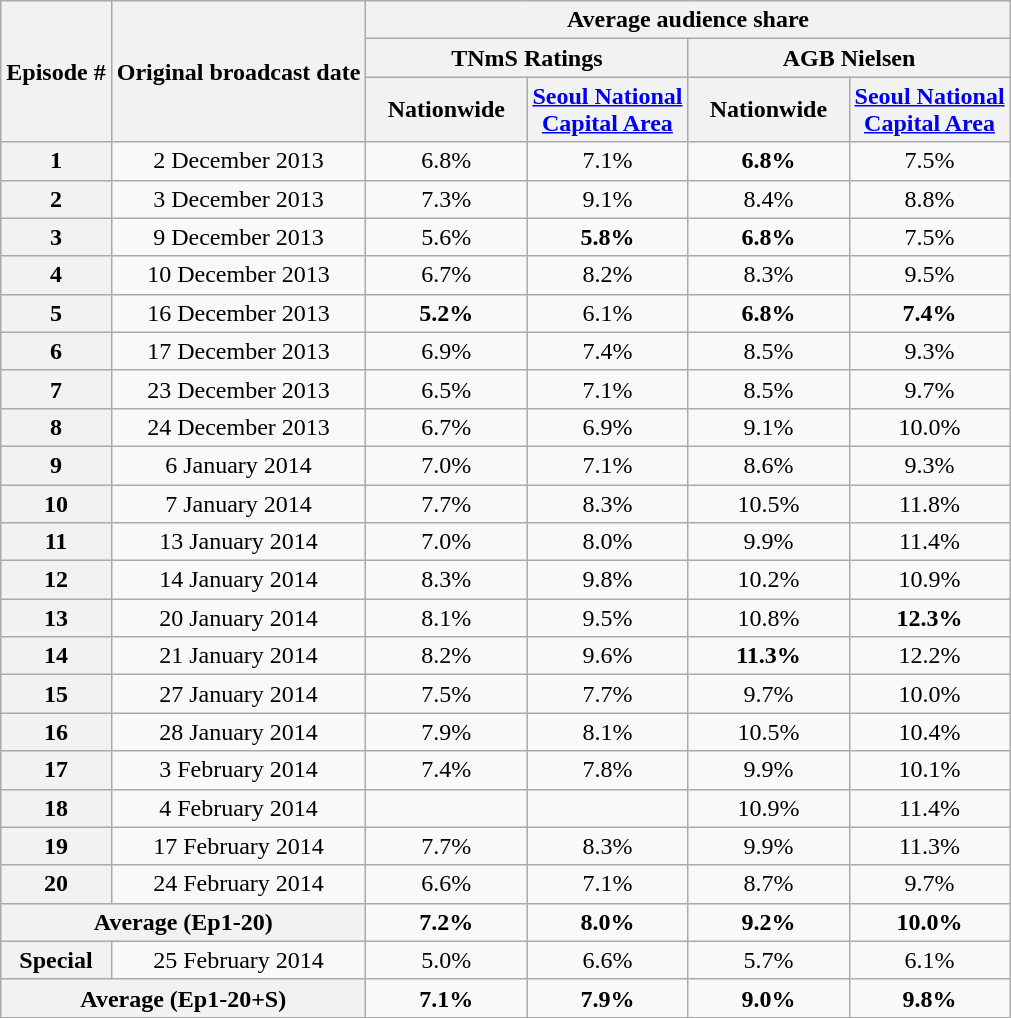<table class=wikitable style="text-align:center">
<tr>
<th rowspan="3">Episode #</th>
<th rowspan="3">Original broadcast date</th>
<th colspan="4">Average audience share</th>
</tr>
<tr>
<th colspan="2">TNmS Ratings</th>
<th colspan="2">AGB Nielsen</th>
</tr>
<tr>
<th width=100>Nationwide</th>
<th width=100><a href='#'>Seoul National Capital Area</a></th>
<th width=100>Nationwide</th>
<th width=100><a href='#'>Seoul National Capital Area</a></th>
</tr>
<tr>
<th>1</th>
<td>2 December 2013</td>
<td>6.8%</td>
<td>7.1%</td>
<td><span><strong>6.8%</strong></span></td>
<td>7.5%</td>
</tr>
<tr>
<th>2</th>
<td>3 December 2013</td>
<td>7.3%</td>
<td>9.1%</td>
<td>8.4%</td>
<td>8.8%</td>
</tr>
<tr>
<th>3</th>
<td>9 December 2013</td>
<td>5.6%</td>
<td><span><strong>5.8%</strong></span></td>
<td><span><strong>6.8%</strong></span></td>
<td>7.5%</td>
</tr>
<tr>
<th>4</th>
<td>10 December 2013</td>
<td>6.7%</td>
<td>8.2%</td>
<td>8.3%</td>
<td>9.5%</td>
</tr>
<tr>
<th>5</th>
<td>16 December 2013</td>
<td><span><strong>5.2%</strong></span></td>
<td>6.1%</td>
<td><span><strong>6.8%</strong></span></td>
<td><span><strong>7.4%</strong></span></td>
</tr>
<tr>
<th>6</th>
<td>17 December 2013</td>
<td>6.9%</td>
<td>7.4%</td>
<td>8.5%</td>
<td>9.3%</td>
</tr>
<tr>
<th>7</th>
<td>23 December 2013</td>
<td>6.5%</td>
<td>7.1%</td>
<td>8.5%</td>
<td>9.7%</td>
</tr>
<tr>
<th>8</th>
<td>24 December 2013</td>
<td>6.7%</td>
<td>6.9%</td>
<td>9.1%</td>
<td>10.0%</td>
</tr>
<tr>
<th>9</th>
<td>6 January 2014</td>
<td>7.0%</td>
<td>7.1%</td>
<td>8.6%</td>
<td>9.3%</td>
</tr>
<tr>
<th>10</th>
<td>7 January 2014</td>
<td>7.7%</td>
<td>8.3%</td>
<td>10.5%</td>
<td>11.8%</td>
</tr>
<tr>
<th>11</th>
<td>13 January 2014</td>
<td>7.0%</td>
<td>8.0%</td>
<td>9.9%</td>
<td>11.4%</td>
</tr>
<tr>
<th>12</th>
<td>14 January 2014</td>
<td>8.3%</td>
<td>9.8%</td>
<td>10.2%</td>
<td>10.9%</td>
</tr>
<tr>
<th>13</th>
<td>20 January 2014</td>
<td>8.1%</td>
<td>9.5%</td>
<td>10.8%</td>
<td><span><strong>12.3%</strong></span></td>
</tr>
<tr>
<th>14</th>
<td>21 January 2014</td>
<td>8.2%</td>
<td>9.6%</td>
<td><span><strong>11.3%</strong></span></td>
<td>12.2%</td>
</tr>
<tr>
<th>15</th>
<td>27 January 2014</td>
<td>7.5%</td>
<td>7.7%</td>
<td>9.7%</td>
<td>10.0%</td>
</tr>
<tr>
<th>16</th>
<td>28 January 2014</td>
<td>7.9%</td>
<td>8.1%</td>
<td>10.5%</td>
<td>10.4%</td>
</tr>
<tr>
<th>17</th>
<td>3 February 2014</td>
<td>7.4%</td>
<td>7.8%</td>
<td>9.9%</td>
<td>10.1%</td>
</tr>
<tr>
<th>18</th>
<td>4 February 2014</td>
<td></td>
<td></td>
<td>10.9%</td>
<td>11.4%</td>
</tr>
<tr>
<th>19</th>
<td>17 February 2014</td>
<td>7.7%</td>
<td>8.3%</td>
<td>9.9%</td>
<td>11.3%</td>
</tr>
<tr>
<th>20</th>
<td>24 February 2014</td>
<td>6.6%</td>
<td>7.1%</td>
<td>8.7%</td>
<td>9.7%</td>
</tr>
<tr>
<th colspan=2>Average (Ep1-20)</th>
<td><span><strong>7.2%</strong></span></td>
<td><span><strong>8.0%</strong></span></td>
<td><span><strong>9.2%</strong></span></td>
<td><span><strong>10.0%</strong></span></td>
</tr>
<tr>
<th>Special</th>
<td>25 February 2014</td>
<td>5.0%</td>
<td>6.6%</td>
<td>5.7%</td>
<td>6.1%</td>
</tr>
<tr>
<th colspan=2>Average (Ep1-20+S)</th>
<td><span><strong>7.1%</strong></span></td>
<td><span><strong>7.9%</strong></span></td>
<td><span><strong>9.0%</strong></span></td>
<td><span><strong>9.8%</strong></span></td>
</tr>
</table>
